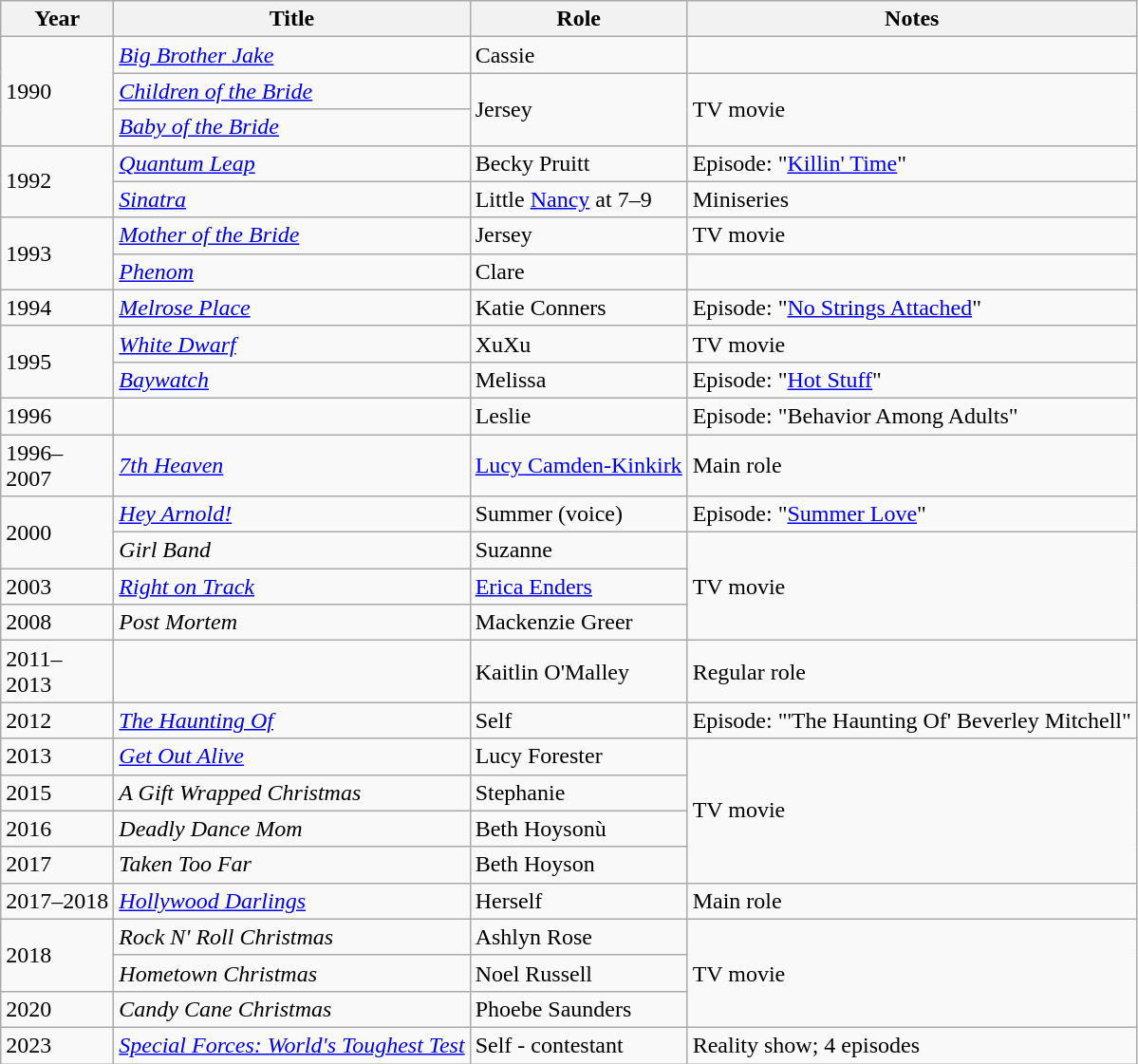<table class="wikitable sortable">
<tr>
<th scope="col">Year</th>
<th scope="col">Title</th>
<th scope="col">Role</th>
<th scope="col" class="unsortable">Notes</th>
</tr>
<tr>
<td rowspan=3>1990</td>
<td><em><a href='#'>Big Brother Jake</a></em></td>
<td>Cassie</td>
<td></td>
</tr>
<tr>
<td><em><a href='#'>Children of the Bride</a></em></td>
<td rowspan=2>Jersey</td>
<td rowspan=2>TV movie</td>
</tr>
<tr>
<td><em><a href='#'>Baby of the Bride</a></em></td>
</tr>
<tr>
<td rowspan=2>1992</td>
<td><em><a href='#'>Quantum Leap</a></em></td>
<td>Becky Pruitt</td>
<td>Episode: "<a href='#'>Killin' Time</a>"</td>
</tr>
<tr>
<td><em><a href='#'>Sinatra</a></em></td>
<td>Little <a href='#'>Nancy</a> at 7–9</td>
<td>Miniseries</td>
</tr>
<tr>
<td rowspan=2>1993</td>
<td><em><a href='#'>Mother of the Bride</a></em></td>
<td>Jersey</td>
<td>TV movie</td>
</tr>
<tr>
<td><em><a href='#'>Phenom</a></em></td>
<td>Clare</td>
<td></td>
</tr>
<tr>
<td>1994</td>
<td><em><a href='#'>Melrose Place</a></em></td>
<td>Katie Conners</td>
<td>Episode: "<a href='#'>No Strings Attached</a>"</td>
</tr>
<tr>
<td rowspan=2>1995</td>
<td><em><a href='#'>White Dwarf</a></em></td>
<td>XuXu</td>
<td>TV movie</td>
</tr>
<tr>
<td><em><a href='#'>Baywatch</a></em></td>
<td>Melissa</td>
<td>Episode: "<a href='#'>Hot Stuff</a>"</td>
</tr>
<tr>
<td>1996</td>
<td><em></em></td>
<td>Leslie</td>
<td>Episode: "Behavior Among Adults"</td>
</tr>
<tr>
<td>1996–<br>2007</td>
<td><em><a href='#'>7th Heaven</a></em></td>
<td><a href='#'>Lucy Camden-Kinkirk</a></td>
<td>Main role</td>
</tr>
<tr>
<td rowspan=2>2000</td>
<td><em><a href='#'>Hey Arnold!</a></em></td>
<td>Summer (voice)</td>
<td>Episode: "<a href='#'>Summer Love</a>"</td>
</tr>
<tr>
<td><em>Girl Band</em></td>
<td>Suzanne</td>
<td rowspan=3>TV movie</td>
</tr>
<tr>
<td>2003</td>
<td><em><a href='#'>Right on Track</a></em></td>
<td><a href='#'>Erica Enders</a></td>
</tr>
<tr>
<td>2008</td>
<td><em>Post Mortem</em></td>
<td>Mackenzie Greer</td>
</tr>
<tr>
<td>2011–<br>2013</td>
<td><em></em></td>
<td>Kaitlin O'Malley</td>
<td>Regular role</td>
</tr>
<tr>
<td>2012</td>
<td><em><a href='#'>The Haunting Of</a></em></td>
<td>Self</td>
<td>Episode: "'The Haunting Of' Beverley Mitchell"</td>
</tr>
<tr>
<td>2013</td>
<td><em><a href='#'>Get Out Alive</a></em></td>
<td>Lucy Forester</td>
<td rowspan=4>TV movie</td>
</tr>
<tr>
<td>2015</td>
<td><em>A Gift Wrapped Christmas</em></td>
<td>Stephanie</td>
</tr>
<tr>
<td>2016</td>
<td><em>Deadly Dance Mom</em></td>
<td>Beth Hoysonù</td>
</tr>
<tr>
<td>2017</td>
<td><em>Taken Too Far</em></td>
<td>Beth Hoyson</td>
</tr>
<tr>
<td>2017–2018</td>
<td><em><a href='#'>Hollywood Darlings</a></em></td>
<td>Herself</td>
<td>Main role</td>
</tr>
<tr>
<td rowspan=2>2018</td>
<td><em>Rock N' Roll Christmas</em></td>
<td>Ashlyn Rose</td>
<td rowspan=3>TV movie</td>
</tr>
<tr>
<td><em>Hometown Christmas</em></td>
<td>Noel Russell</td>
</tr>
<tr>
<td>2020</td>
<td><em>Candy Cane Christmas</em></td>
<td>Phoebe Saunders</td>
</tr>
<tr>
<td>2023</td>
<td><em><a href='#'>Special Forces: World's Toughest Test</a></em></td>
<td>Self - contestant</td>
<td>Reality show; 4 episodes</td>
</tr>
</table>
